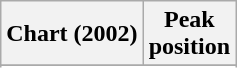<table class="wikitable sortable plainrowheaders" style="text-align:center">
<tr>
<th scope="col">Chart (2002)</th>
<th scope="col">Peak<br> position</th>
</tr>
<tr>
</tr>
<tr>
</tr>
</table>
